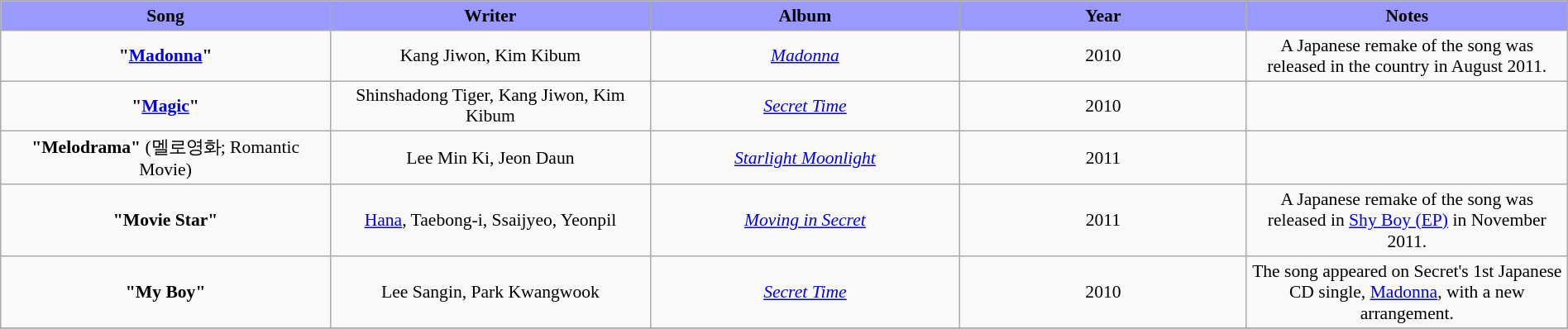<table class="wikitable" style="margin:0.5em auto; clear:both; font-size:.9em; text-align:center; width:100%">
<tr>
<th width="500" style="background: #99F;">Song</th>
<th width="500" style="background: #99F;">Writer</th>
<th width="500" style="background: #99F;">Album</th>
<th width="500" style="background: #99F;">Year</th>
<th width="500" style="background: #99F;">Notes</th>
</tr>
<tr>
<td><strong>"<a href='#'>Madonna</a>"</strong> </td>
<td>Kang Jiwon, Kim Kibum</td>
<td><em><a href='#'>Madonna</a></em></td>
<td>2010</td>
<td>A Japanese remake of the song was released in the country in August 2011.</td>
</tr>
<tr>
<td><strong>"<a href='#'>Magic</a>"</strong> </td>
<td>Shinshadong Tiger, Kang Jiwon, Kim Kibum</td>
<td><em><a href='#'>Secret Time</a></em></td>
<td>2010</td>
<td></td>
</tr>
<tr>
<td><strong>"Melodrama"</strong> (멜로영화; Romantic Movie) </td>
<td>Lee Min Ki, Jeon Daun </td>
<td><em><a href='#'>Starlight Moonlight</a></em></td>
<td>2011</td>
<td></td>
</tr>
<tr>
<td><strong>"Movie Star"</strong> </td>
<td><a href='#'>Hana</a>, Taebong-i, Ssaijyeo, Yeonpil </td>
<td><em><a href='#'>Moving in Secret</a></em></td>
<td>2011</td>
<td>A Japanese remake of the song was released in <a href='#'>Shy Boy (EP)</a> in November 2011.</td>
</tr>
<tr>
<td><strong>"My Boy"</strong> </td>
<td>Lee Sangin, Park Kwangwook</td>
<td><em><a href='#'>Secret Time</a></em></td>
<td>2010</td>
<td>The song appeared on Secret's 1st Japanese CD single, <a href='#'>Madonna</a>, with a new arrangement.</td>
</tr>
<tr>
</tr>
</table>
